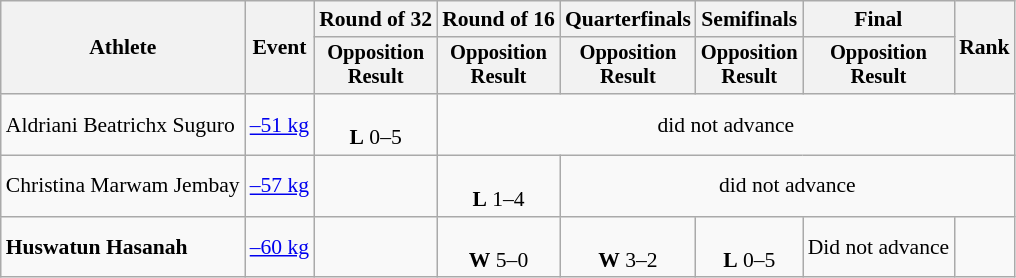<table class=wikitable style=font-size:90%;text-align:center>
<tr>
<th rowspan="2">Athlete</th>
<th rowspan="2">Event</th>
<th>Round of 32</th>
<th>Round of 16</th>
<th>Quarterfinals</th>
<th>Semifinals</th>
<th>Final</th>
<th rowspan=2>Rank</th>
</tr>
<tr style="font-size:95%">
<th>Opposition<br>Result</th>
<th>Opposition<br>Result</th>
<th>Opposition<br>Result</th>
<th>Opposition<br>Result</th>
<th>Opposition<br>Result</th>
</tr>
<tr>
<td align=left>Aldriani Beatrichx Suguro</td>
<td align=left><a href='#'>–51 kg</a></td>
<td><br><strong>L</strong> 0–5</td>
<td colspan=5>did not advance</td>
</tr>
<tr>
<td align=left>Christina Marwam Jembay</td>
<td align=left><a href='#'>–57 kg</a></td>
<td></td>
<td><br><strong>L</strong> 1–4</td>
<td colspan=4>did not advance</td>
</tr>
<tr>
<td align=left><strong>Huswatun Hasanah</strong></td>
<td align=left><a href='#'>–60 kg</a></td>
<td></td>
<td><br><strong>W</strong> 5–0</td>
<td><br><strong>W</strong> 3–2</td>
<td><br><strong>L</strong> 0–5</td>
<td>Did not advance</td>
<td></td>
</tr>
</table>
